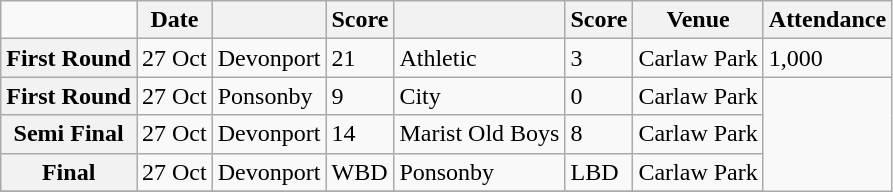<table class="wikitable mw-collapsible">
<tr>
<td></td>
<th scope="col">Date</th>
<th scope="col"></th>
<th scope="col">Score</th>
<th scope="col"></th>
<th scope="col">Score</th>
<th scope="col">Venue</th>
<th scope="col">Attendance</th>
</tr>
<tr>
<th scope="row">First Round</th>
<td>27 Oct </td>
<td>Devonport</td>
<td>21</td>
<td>Athletic</td>
<td>3</td>
<td>Carlaw Park</td>
<td>1,000</td>
</tr>
<tr>
<th scope="row">First Round</th>
<td>27 Oct</td>
<td>Ponsonby</td>
<td>9</td>
<td>City</td>
<td>0</td>
<td>Carlaw Park</td>
</tr>
<tr>
<th scope="row">Semi Final</th>
<td>27 Oct</td>
<td>Devonport</td>
<td>14</td>
<td>Marist Old Boys</td>
<td>8</td>
<td>Carlaw Park</td>
</tr>
<tr>
<th scope="row">Final</th>
<td>27 Oct</td>
<td>Devonport</td>
<td>WBD</td>
<td>Ponsonby</td>
<td>LBD</td>
<td>Carlaw Park</td>
</tr>
<tr>
</tr>
</table>
